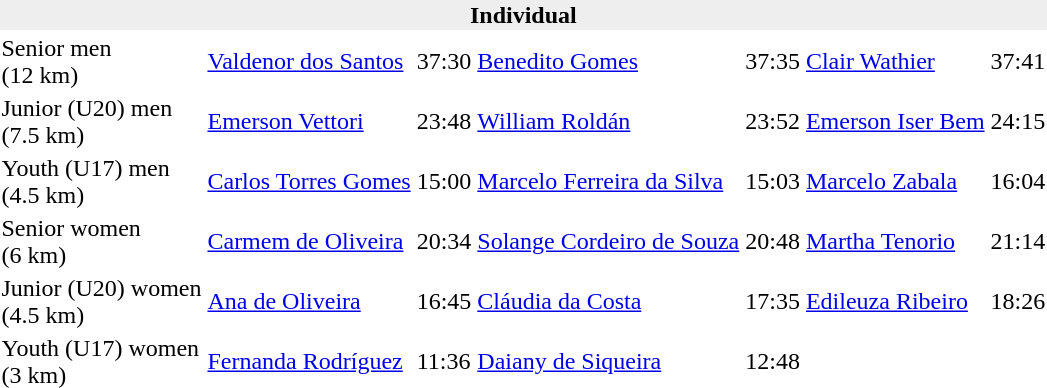<table>
<tr>
<td colspan=7 bgcolor=#eeeeee style=text-align:center;><strong>Individual</strong></td>
</tr>
<tr>
<td>Senior men<br>(12 km)</td>
<td><a href='#'>Valdenor dos Santos</a><br></td>
<td>37:30</td>
<td><a href='#'>Benedito Gomes</a><br></td>
<td>37:35</td>
<td><a href='#'>Clair Wathier</a><br></td>
<td>37:41</td>
</tr>
<tr>
<td>Junior (U20) men<br>(7.5 km)</td>
<td><a href='#'>Emerson Vettori</a><br></td>
<td>23:48</td>
<td><a href='#'>William Roldán</a><br></td>
<td>23:52</td>
<td><a href='#'>Emerson Iser Bem</a><br></td>
<td>24:15</td>
</tr>
<tr>
<td>Youth (U17) men<br>(4.5 km)</td>
<td><a href='#'>Carlos Torres Gomes</a><br></td>
<td>15:00</td>
<td><a href='#'>Marcelo Ferreira da Silva</a><br></td>
<td>15:03</td>
<td><a href='#'>Marcelo Zabala</a><br></td>
<td>16:04</td>
</tr>
<tr>
<td>Senior women<br>(6 km)</td>
<td><a href='#'>Carmem de Oliveira</a><br></td>
<td>20:34</td>
<td><a href='#'>Solange Cordeiro de Souza</a><br></td>
<td>20:48</td>
<td><a href='#'>Martha Tenorio</a><br></td>
<td>21:14</td>
</tr>
<tr>
<td>Junior (U20) women<br>(4.5 km)</td>
<td><a href='#'>Ana de Oliveira</a><br></td>
<td>16:45</td>
<td><a href='#'>Cláudia da Costa</a><br></td>
<td>17:35</td>
<td><a href='#'>Edileuza Ribeiro</a><br></td>
<td>18:26</td>
</tr>
<tr>
<td>Youth (U17) women<br>(3 km)</td>
<td><a href='#'>Fernanda Rodríguez</a><br></td>
<td>11:36</td>
<td><a href='#'>Daiany de Siqueira</a><br></td>
<td>12:48</td>
<td></td>
<td></td>
</tr>
</table>
